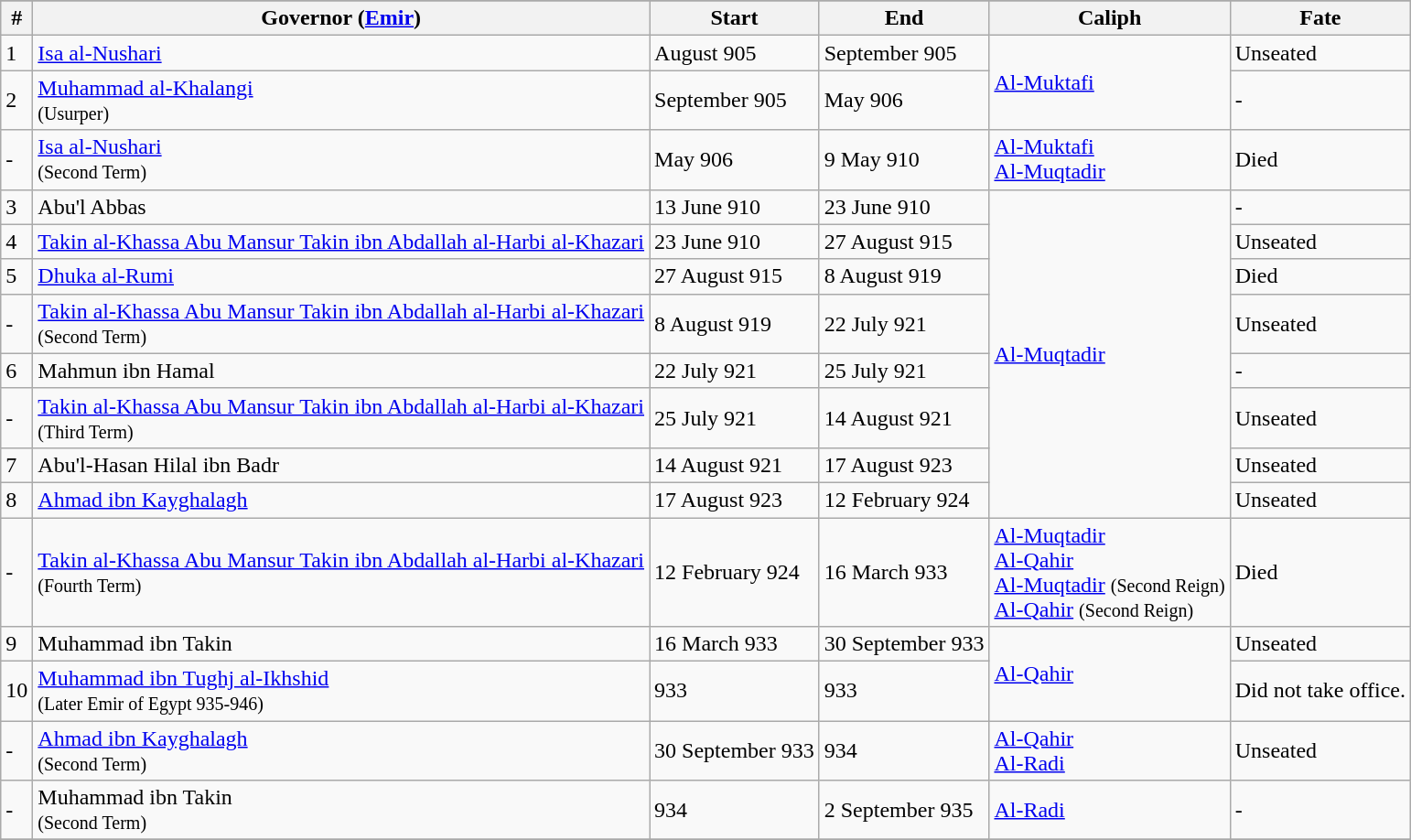<table class="wikitable">
<tr style="background:#cccccc">
</tr>
<tr>
<th>#</th>
<th>Governor (<a href='#'>Emir</a>)</th>
<th>Start</th>
<th>End</th>
<th>Caliph</th>
<th>Fate</th>
</tr>
<tr>
<td>1</td>
<td><a href='#'>Isa al-Nushari</a></td>
<td>August 905</td>
<td>September 905</td>
<td rowspan=2><a href='#'>Al-Muktafi</a></td>
<td>Unseated</td>
</tr>
<tr>
<td>2</td>
<td><a href='#'>Muhammad al-Khalangi</a><br><small>(Usurper)</small></td>
<td>September 905</td>
<td>May 906</td>
<td>-</td>
</tr>
<tr>
<td>-</td>
<td><a href='#'>Isa al-Nushari</a><br><small>(Second Term)</small></td>
<td>May 906</td>
<td>9 May 910</td>
<td><a href='#'>Al-Muktafi</a><br><a href='#'>Al-Muqtadir</a></td>
<td>Died</td>
</tr>
<tr>
<td>3</td>
<td>Abu'l Abbas</td>
<td>13 June 910</td>
<td>23 June 910</td>
<td rowspan=8><a href='#'>Al-Muqtadir</a></td>
<td>-</td>
</tr>
<tr>
<td>4</td>
<td><a href='#'>Takin al-Khassa Abu Mansur Takin ibn Abdallah al-Harbi al-Khazari</a></td>
<td>23 June 910</td>
<td>27 August 915</td>
<td>Unseated</td>
</tr>
<tr>
<td>5</td>
<td><a href='#'>Dhuka al-Rumi</a></td>
<td>27 August 915</td>
<td>8 August 919</td>
<td>Died</td>
</tr>
<tr>
<td>-</td>
<td><a href='#'>Takin al-Khassa Abu Mansur Takin ibn Abdallah al-Harbi al-Khazari</a><br><small>(Second Term)</small></td>
<td>8 August 919</td>
<td>22 July 921</td>
<td>Unseated</td>
</tr>
<tr>
<td>6</td>
<td>Mahmun ibn Hamal</td>
<td>22 July 921</td>
<td>25 July 921</td>
<td>-</td>
</tr>
<tr>
<td>-</td>
<td><a href='#'>Takin al-Khassa Abu Mansur Takin ibn Abdallah al-Harbi al-Khazari</a><br><small>(Third Term)</small></td>
<td>25 July 921</td>
<td>14 August 921</td>
<td>Unseated</td>
</tr>
<tr>
<td>7</td>
<td>Abu'l-Hasan Hilal ibn Badr</td>
<td>14 August 921</td>
<td>17 August 923</td>
<td>Unseated</td>
</tr>
<tr>
<td>8</td>
<td><a href='#'>Ahmad ibn Kayghalagh</a></td>
<td>17 August 923</td>
<td>12 February 924</td>
<td>Unseated</td>
</tr>
<tr>
<td>-</td>
<td><a href='#'>Takin al-Khassa Abu Mansur Takin ibn Abdallah al-Harbi al-Khazari</a><br><small>(Fourth Term)</small></td>
<td>12 February 924</td>
<td>16 March 933</td>
<td><a href='#'>Al-Muqtadir</a><br><a href='#'>Al-Qahir</a><br><a href='#'>Al-Muqtadir</a> <small>(Second Reign)</small><br><a href='#'>Al-Qahir</a> <small>(Second Reign)</small></td>
<td>Died</td>
</tr>
<tr>
<td>9</td>
<td>Muhammad ibn Takin</td>
<td>16 March 933</td>
<td>30 September 933</td>
<td rowspan=2><a href='#'>Al-Qahir</a></td>
<td>Unseated</td>
</tr>
<tr>
<td>10</td>
<td><a href='#'>Muhammad ibn Tughj al-Ikhshid</a><br><small>(Later Emir of Egypt 935-946)</small></td>
<td>933</td>
<td>933</td>
<td>Did not take office.</td>
</tr>
<tr>
<td>-</td>
<td><a href='#'>Ahmad ibn Kayghalagh</a><br><small>(Second Term)</small></td>
<td>30 September 933</td>
<td>934</td>
<td><a href='#'>Al-Qahir</a><br><a href='#'>Al-Radi</a></td>
<td>Unseated</td>
</tr>
<tr>
<td>-</td>
<td>Muhammad ibn Takin<br><small>(Second Term)</small></td>
<td>934</td>
<td>2 September 935</td>
<td><a href='#'>Al-Radi</a></td>
<td>-</td>
</tr>
<tr>
</tr>
</table>
